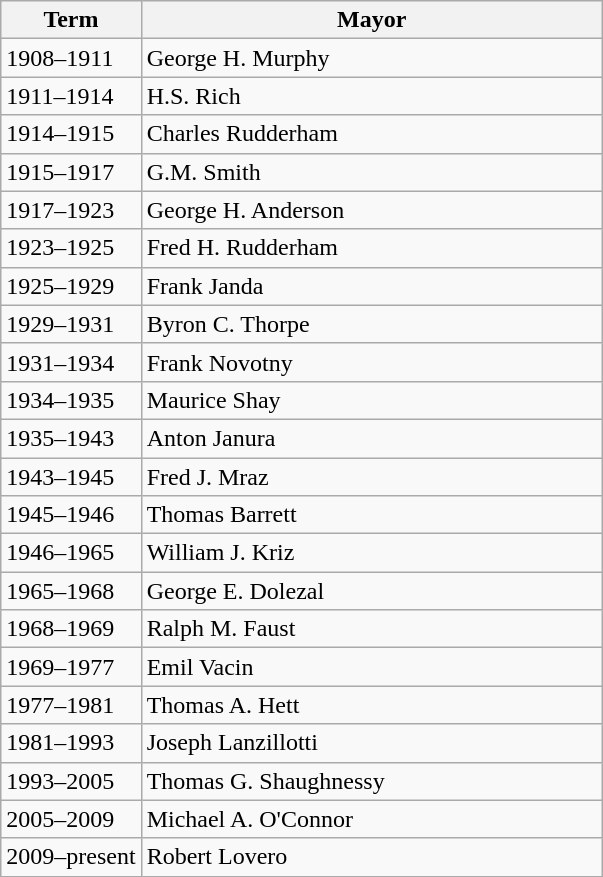<table class="wikitable" style="margin-right:0">
<tr>
<th>Term</th>
<th style="width:300px;">Mayor</th>
</tr>
<tr>
<td>1908–1911</td>
<td>George H. Murphy</td>
</tr>
<tr>
<td>1911–1914</td>
<td>H.S. Rich</td>
</tr>
<tr>
<td>1914–1915</td>
<td>Charles Rudderham</td>
</tr>
<tr>
<td>1915–1917</td>
<td>G.M. Smith</td>
</tr>
<tr>
<td>1917–1923</td>
<td>George H. Anderson</td>
</tr>
<tr>
<td>1923–1925</td>
<td>Fred H. Rudderham</td>
</tr>
<tr>
<td>1925–1929</td>
<td>Frank Janda</td>
</tr>
<tr>
<td>1929–1931</td>
<td>Byron C. Thorpe</td>
</tr>
<tr>
<td>1931–1934</td>
<td>Frank Novotny</td>
</tr>
<tr>
<td>1934–1935</td>
<td>Maurice Shay</td>
</tr>
<tr>
<td>1935–1943</td>
<td>Anton Janura</td>
</tr>
<tr>
<td>1943–1945</td>
<td>Fred J. Mraz</td>
</tr>
<tr>
<td>1945–1946</td>
<td>Thomas Barrett</td>
</tr>
<tr>
<td>1946–1965</td>
<td>William J. Kriz</td>
</tr>
<tr>
<td>1965–1968</td>
<td>George E. Dolezal</td>
</tr>
<tr>
<td>1968–1969</td>
<td>Ralph M. Faust</td>
</tr>
<tr>
<td>1969–1977</td>
<td>Emil Vacin</td>
</tr>
<tr>
<td>1977–1981</td>
<td>Thomas A. Hett</td>
</tr>
<tr>
<td>1981–1993</td>
<td>Joseph Lanzillotti</td>
</tr>
<tr>
<td>1993–2005</td>
<td>Thomas G. Shaughnessy</td>
</tr>
<tr>
<td>2005–2009</td>
<td>Michael A. O'Connor</td>
</tr>
<tr>
<td>2009–present</td>
<td>Robert Lovero</td>
</tr>
</table>
